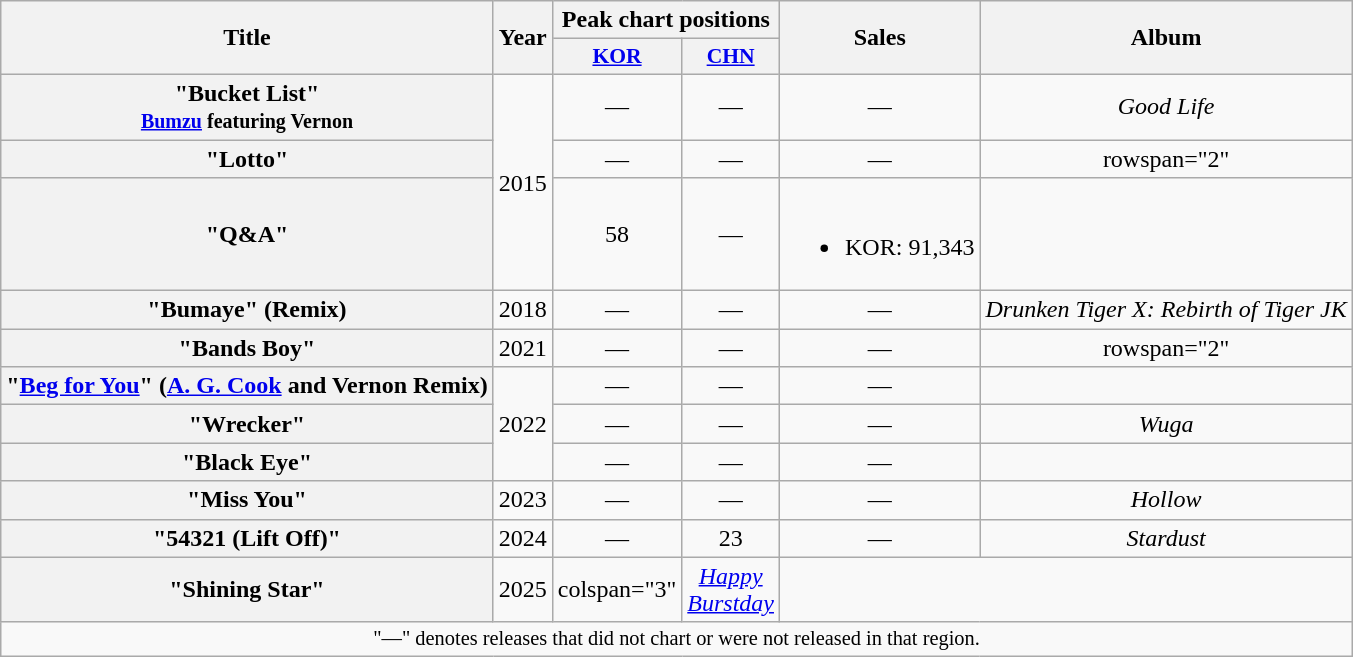<table class="wikitable plainrowheaders sortable" style="text-align:center; width;100%">
<tr>
<th rowspan="2" scope="col">Title</th>
<th rowspan="2" scope="col">Year</th>
<th colspan="2">Peak chart positions</th>
<th rowspan="2">Sales</th>
<th rowspan="2" scope="col">Album</th>
</tr>
<tr>
<th scope="col" style="width:2.7em;font-size:90%"><a href='#'>KOR</a><br></th>
<th scope="col" style="font-size:90%; width:2.6em"><a href='#'>CHN</a><br></th>
</tr>
<tr>
<th scope="row">"Bucket List" <br><small><a href='#'>Bumzu</a> featuring Vernon</small></th>
<td rowspan="3">2015</td>
<td>—</td>
<td>—</td>
<td>—</td>
<td><em>Good Life</em></td>
</tr>
<tr>
<th scope="row">"Lotto"<br></th>
<td>—</td>
<td>—</td>
<td>—</td>
<td>rowspan="2" </td>
</tr>
<tr>
<th scope="row">"Q&A" <br></th>
<td>58</td>
<td>—</td>
<td><br><ul><li>KOR: 91,343</li></ul></td>
</tr>
<tr>
<th scope="row">"Bumaye" (Remix) <br></th>
<td>2018</td>
<td>—</td>
<td>—</td>
<td>—</td>
<td><em>Drunken Tiger X: Rebirth of Tiger JK</em></td>
</tr>
<tr>
<th scope="row">"Bands Boy"</th>
<td>2021</td>
<td>—</td>
<td>—</td>
<td>—</td>
<td>rowspan="2" </td>
</tr>
<tr>
<th scope="row">"<a href='#'>Beg for You</a>" (<a href='#'>A. G. Cook</a> and Vernon Remix) <br></th>
<td rowspan="3">2022</td>
<td>—</td>
<td>—</td>
<td>—</td>
</tr>
<tr>
<th scope="row">"Wrecker" <br></th>
<td>—</td>
<td>—</td>
<td>—</td>
<td><em>Wuga</em></td>
</tr>
<tr>
<th scope="row">"Black Eye"</th>
<td>—</td>
<td>—</td>
<td>—</td>
<td></td>
</tr>
<tr>
<th scope="row">"Miss You"<br></th>
<td>2023</td>
<td>—</td>
<td>—</td>
<td>—</td>
<td><em>Hollow</em></td>
</tr>
<tr>
<th scope="row">"54321 (Lift Off)"<br></th>
<td>2024</td>
<td>—</td>
<td>23</td>
<td>—</td>
<td><em>Stardust</em></td>
</tr>
<tr>
<th scope="row">"Shining Star"</th>
<td>2025</td>
<td>colspan="3" </td>
<td><em><a href='#'>Happy Burstday</a></em></td>
</tr>
<tr>
<td colspan="7" style="font-size:85%">"—" denotes releases that did not chart or were not released in that region.</td>
</tr>
</table>
